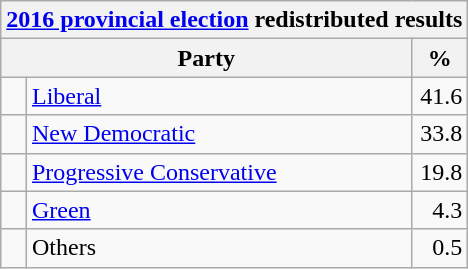<table class="wikitable">
<tr>
<th colspan="4"><a href='#'>2016 provincial election</a> redistributed results</th>
</tr>
<tr>
<th bgcolor="#DDDDFF" width="130px" colspan="2">Party</th>
<th bgcolor="#DDDDFF" width="30px">%</th>
</tr>
<tr>
<td> </td>
<td><a href='#'>Liberal</a></td>
<td align=right>41.6</td>
</tr>
<tr>
<td> </td>
<td><a href='#'>New Democratic</a></td>
<td align=right>33.8</td>
</tr>
<tr>
<td> </td>
<td><a href='#'>Progressive Conservative</a></td>
<td align=right>19.8</td>
</tr>
<tr>
<td> </td>
<td><a href='#'>Green</a></td>
<td align=right>4.3</td>
</tr>
<tr>
<td> </td>
<td>Others</td>
<td align=right>0.5</td>
</tr>
</table>
